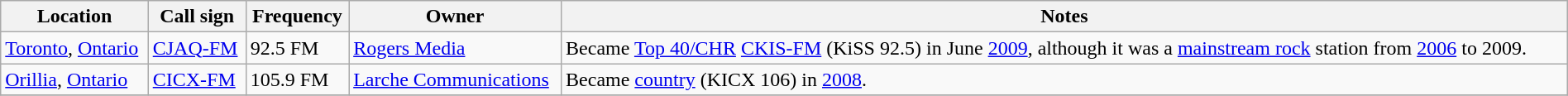<table class="wikitable sortable" style="width:100%;">
<tr>
<th>Location</th>
<th>Call sign</th>
<th>Frequency</th>
<th>Owner</th>
<th>Notes</th>
</tr>
<tr>
<td><a href='#'>Toronto</a>, <a href='#'>Ontario</a></td>
<td><a href='#'>CJAQ-FM</a></td>
<td>92.5 FM</td>
<td><a href='#'>Rogers Media</a></td>
<td>Became <a href='#'>Top 40/CHR</a> <a href='#'>CKIS-FM</a> (KiSS 92.5) in June <a href='#'>2009</a>, although it was a <a href='#'>mainstream rock</a> station from <a href='#'>2006</a> to 2009.</td>
</tr>
<tr>
<td><a href='#'>Orillia</a>, <a href='#'>Ontario</a></td>
<td><a href='#'>CICX-FM</a></td>
<td>105.9 FM</td>
<td><a href='#'>Larche Communications</a></td>
<td>Became <a href='#'>country</a> (KICX 106) in <a href='#'>2008</a>.</td>
</tr>
<tr>
</tr>
</table>
